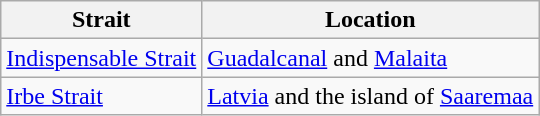<table class="wikitable sortable">
<tr>
<th>Strait</th>
<th>Location</th>
</tr>
<tr>
<td><a href='#'>Indispensable Strait</a></td>
<td><a href='#'>Guadalcanal</a> and <a href='#'>Malaita</a></td>
</tr>
<tr>
<td><a href='#'>Irbe Strait</a></td>
<td><a href='#'>Latvia</a> and the island of <a href='#'>Saaremaa</a></td>
</tr>
</table>
